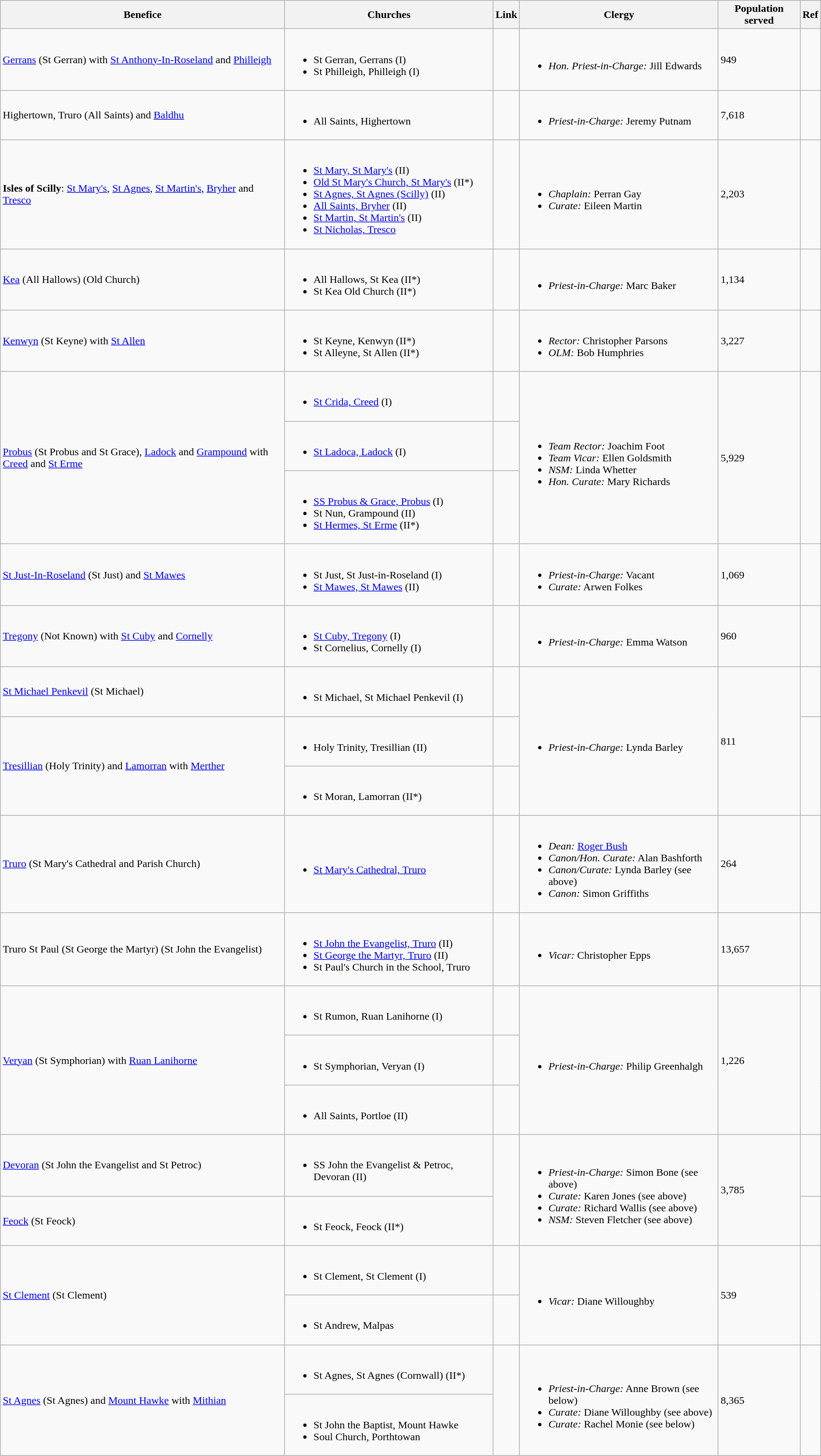<table class="wikitable">
<tr>
<th width="425">Benefice</th>
<th>Churches</th>
<th>Link</th>
<th>Clergy</th>
<th>Population served</th>
<th>Ref</th>
</tr>
<tr>
<td><a href='#'>Gerrans</a> (St Gerran) with <a href='#'>St Anthony-In-Roseland</a> and <a href='#'>Philleigh</a></td>
<td><br><ul><li>St Gerran, Gerrans (I)</li><li>St Philleigh, Philleigh (I)</li></ul></td>
<td></td>
<td><br><ul><li><em>Hon. Priest-in-Charge:</em> Jill Edwards</li></ul></td>
<td>949</td>
<td></td>
</tr>
<tr>
<td>Highertown, Truro (All Saints) and <a href='#'>Baldhu</a></td>
<td><br><ul><li>All Saints, Highertown</li></ul></td>
<td></td>
<td><br><ul><li><em>Priest-in-Charge:</em> Jeremy Putnam</li></ul></td>
<td>7,618</td>
<td></td>
</tr>
<tr>
<td><strong>Isles of Scilly</strong>: <a href='#'>St Mary's</a>, <a href='#'>St Agnes</a>, <a href='#'>St Martin's</a>, <a href='#'>Bryher</a> and <a href='#'>Tresco</a></td>
<td><br><ul><li><a href='#'>St Mary, St Mary's</a> (II)</li><li><a href='#'>Old St Mary's Church, St Mary's</a> (II*)</li><li><a href='#'>St Agnes, St Agnes (Scilly)</a> (II)</li><li><a href='#'>All Saints, Bryher</a> (II)</li><li><a href='#'>St Martin, St Martin's</a> (II)</li><li><a href='#'>St Nicholas, Tresco</a></li></ul></td>
<td></td>
<td><br><ul><li><em>Chaplain:</em> Perran Gay</li><li><em>Curate:</em> Eileen Martin</li></ul></td>
<td>2,203</td>
<td></td>
</tr>
<tr>
<td><a href='#'>Kea</a> (All Hallows) (Old Church)</td>
<td><br><ul><li>All Hallows, St Kea (II*)</li><li>St Kea Old Church (II*)</li></ul></td>
<td></td>
<td><br><ul><li><em>Priest-in-Charge:</em> Marc Baker</li></ul></td>
<td>1,134</td>
<td></td>
</tr>
<tr>
<td><a href='#'>Kenwyn</a> (St Keyne) with <a href='#'>St Allen</a></td>
<td><br><ul><li>St Keyne, Kenwyn (II*)</li><li>St Alleyne, St Allen (II*)</li></ul></td>
<td></td>
<td><br><ul><li><em>Rector:</em> Christopher Parsons</li><li><em>OLM:</em> Bob Humphries</li></ul></td>
<td>3,227</td>
<td></td>
</tr>
<tr>
<td rowspan="3"><a href='#'>Probus</a> (St Probus and St Grace), <a href='#'>Ladock</a> and <a href='#'>Grampound</a> with <a href='#'>Creed</a> and <a href='#'>St Erme</a></td>
<td><br><ul><li><a href='#'>St Crida, Creed</a> (I)</li></ul></td>
<td></td>
<td rowspan="3"><br><ul><li><em>Team Rector:</em> Joachim Foot</li><li><em>Team Vicar:</em> Ellen Goldsmith</li><li><em>NSM:</em> Linda Whetter</li><li><em>Hon. Curate:</em> Mary Richards</li></ul></td>
<td rowspan="3">5,929</td>
<td rowspan="3"></td>
</tr>
<tr>
<td><br><ul><li><a href='#'>St Ladoca, Ladock</a> (I)</li></ul></td>
<td></td>
</tr>
<tr>
<td><br><ul><li><a href='#'>SS Probus & Grace, Probus</a> (I)</li><li>St Nun, Grampound (II)</li><li><a href='#'>St Hermes, St Erme</a> (II*)</li></ul></td>
<td></td>
</tr>
<tr>
<td><a href='#'>St Just-In-Roseland</a> (St Just) and <a href='#'>St Mawes</a></td>
<td><br><ul><li>St Just, St Just-in-Roseland (I)</li><li><a href='#'>St Mawes, St Mawes</a> (II)</li></ul></td>
<td></td>
<td><br><ul><li><em>Priest-in-Charge:</em> Vacant</li><li><em>Curate:</em> Arwen Folkes</li></ul></td>
<td>1,069</td>
<td></td>
</tr>
<tr>
<td><a href='#'>Tregony</a> (Not Known) with <a href='#'>St Cuby</a> and <a href='#'>Cornelly</a></td>
<td><br><ul><li><a href='#'>St Cuby, Tregony</a> (I)</li><li>St Cornelius, Cornelly (I)</li></ul></td>
<td> </td>
<td><br><ul><li><em>Priest-in-Charge:</em> Emma Watson</li></ul></td>
<td>960</td>
<td></td>
</tr>
<tr>
<td><a href='#'>St Michael Penkevil</a> (St Michael)</td>
<td><br><ul><li>St Michael, St Michael Penkevil (I)</li></ul></td>
<td></td>
<td rowspan="3"><br><ul><li><em>Priest-in-Charge:</em> Lynda Barley</li></ul></td>
<td rowspan="3">811</td>
<td></td>
</tr>
<tr>
<td rowspan="2"><a href='#'>Tresillian</a> (Holy Trinity) and <a href='#'>Lamorran</a> with <a href='#'>Merther</a></td>
<td><br><ul><li>Holy Trinity, Tresillian (II)</li></ul></td>
<td></td>
<td rowspan="2"></td>
</tr>
<tr>
<td><br><ul><li>St Moran, Lamorran (II*)</li></ul></td>
<td></td>
</tr>
<tr>
<td><a href='#'>Truro</a> (St Mary's Cathedral and Parish Church)</td>
<td><br><ul><li><a href='#'>St Mary's Cathedral, Truro</a></li></ul></td>
<td></td>
<td><br><ul><li><em>Dean:</em> <a href='#'>Roger Bush</a></li><li><em>Canon/Hon. Curate:</em> Alan Bashforth</li><li><em>Canon/Curate:</em> Lynda Barley (see above)</li><li><em>Canon:</em> Simon Griffiths</li></ul></td>
<td>264</td>
<td></td>
</tr>
<tr>
<td>Truro St Paul (St George the Martyr) (St John the Evangelist)</td>
<td><br><ul><li><a href='#'>St John the Evangelist, Truro</a> (II)</li><li><a href='#'>St George the Martyr, Truro</a> (II)</li><li>St Paul's Church in the School, Truro</li></ul></td>
<td></td>
<td><br><ul><li><em>Vicar:</em> Christopher Epps</li></ul></td>
<td>13,657</td>
<td></td>
</tr>
<tr>
<td rowspan="3"><a href='#'>Veryan</a> (St Symphorian) with <a href='#'>Ruan Lanihorne</a></td>
<td><br><ul><li>St Rumon, Ruan Lanihorne (I)</li></ul></td>
<td></td>
<td rowspan="3"><br><ul><li><em>Priest-in-Charge:</em> Philip Greenhalgh</li></ul></td>
<td rowspan="3">1,226</td>
<td rowspan="3"></td>
</tr>
<tr>
<td><br><ul><li>St Symphorian, Veryan (I)</li></ul></td>
<td></td>
</tr>
<tr>
<td><br><ul><li>All Saints, Portloe (II)</li></ul></td>
<td></td>
</tr>
<tr>
<td><a href='#'>Devoran</a> (St John the Evangelist and St Petroc)</td>
<td><br><ul><li>SS John the Evangelist & Petroc, Devoran (II) </li></ul></td>
<td rowspan="2"></td>
<td rowspan="2"><br><ul><li><em>Priest-in-Charge:</em> Simon Bone (see above)</li><li><em>Curate:</em> Karen Jones (see above)</li><li><em>Curate:</em> Richard Wallis (see above)</li><li><em>NSM:</em> Steven Fletcher (see above)</li></ul></td>
<td rowspan="2">3,785</td>
<td></td>
</tr>
<tr>
<td><a href='#'>Feock</a> (St Feock)</td>
<td><br><ul><li>St Feock, Feock (II*) </li></ul></td>
<td></td>
</tr>
<tr>
<td rowspan="2"><a href='#'>St Clement</a> (St Clement)</td>
<td><br><ul><li>St Clement, St Clement (I)</li></ul></td>
<td></td>
<td rowspan="2"><br><ul><li><em>Vicar:</em> Diane Willoughby</li></ul></td>
<td rowspan="2">539</td>
<td rowspan="2"></td>
</tr>
<tr>
<td><br><ul><li>St Andrew, Malpas</li></ul></td>
<td></td>
</tr>
<tr>
<td rowspan="2"><a href='#'>St Agnes</a> (St Agnes) and <a href='#'>Mount Hawke</a> with <a href='#'>Mithian</a></td>
<td><br><ul><li>St Agnes, St Agnes (Cornwall) (II*) </li></ul></td>
<td rowspan="2"></td>
<td rowspan="2"><br><ul><li><em>Priest-in-Charge:</em> Anne Brown (see below)</li><li><em>Curate:</em> Diane Willoughby (see above)</li><li><em>Curate:</em> Rachel Monie (see below)</li></ul></td>
<td rowspan="2">8,365</td>
<td rowspan="2"></td>
</tr>
<tr>
<td><br><ul><li>St John the Baptist, Mount Hawke</li><li>Soul Church, Porthtowan</li></ul></td>
</tr>
</table>
